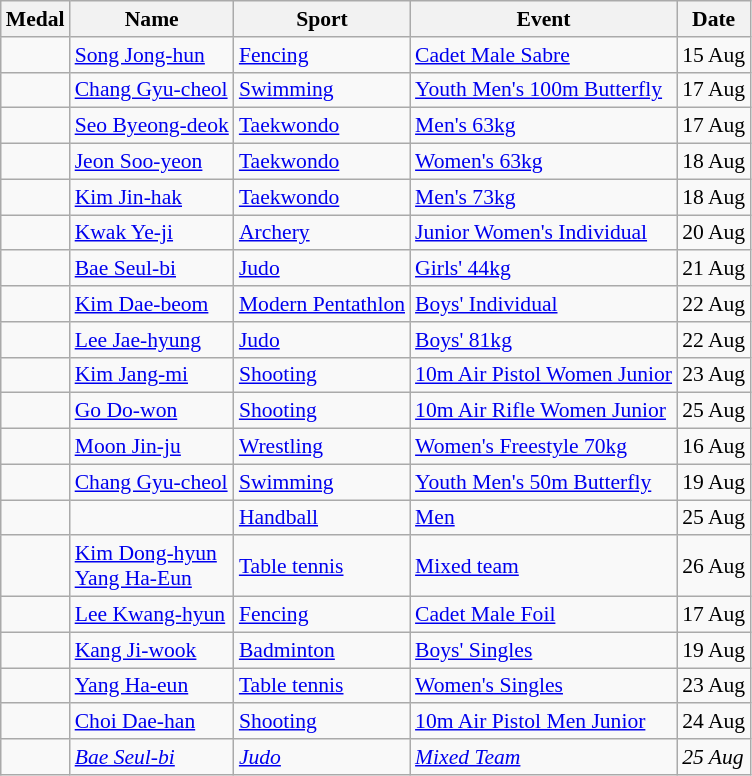<table class="wikitable sortable" style="font-size:90%">
<tr>
<th>Medal</th>
<th>Name</th>
<th>Sport</th>
<th>Event</th>
<th>Date</th>
</tr>
<tr>
<td></td>
<td><a href='#'>Song Jong-hun</a></td>
<td><a href='#'>Fencing</a></td>
<td><a href='#'>Cadet Male Sabre</a></td>
<td>15 Aug</td>
</tr>
<tr>
<td></td>
<td><a href='#'>Chang Gyu-cheol</a></td>
<td><a href='#'>Swimming</a></td>
<td><a href='#'>Youth Men's 100m Butterfly</a></td>
<td>17 Aug</td>
</tr>
<tr>
<td></td>
<td><a href='#'>Seo Byeong-deok</a></td>
<td><a href='#'>Taekwondo</a></td>
<td><a href='#'>Men's 63kg</a></td>
<td>17 Aug</td>
</tr>
<tr>
<td></td>
<td><a href='#'>Jeon Soo-yeon</a></td>
<td><a href='#'>Taekwondo</a></td>
<td><a href='#'>Women's 63kg</a></td>
<td>18 Aug</td>
</tr>
<tr>
<td></td>
<td><a href='#'>Kim Jin-hak</a></td>
<td><a href='#'>Taekwondo</a></td>
<td><a href='#'>Men's 73kg</a></td>
<td>18 Aug</td>
</tr>
<tr>
<td></td>
<td><a href='#'>Kwak Ye-ji</a></td>
<td><a href='#'>Archery</a></td>
<td><a href='#'>Junior Women's Individual</a></td>
<td>20 Aug</td>
</tr>
<tr>
<td></td>
<td><a href='#'>Bae Seul-bi</a></td>
<td><a href='#'>Judo</a></td>
<td><a href='#'>Girls' 44kg</a></td>
<td>21 Aug</td>
</tr>
<tr>
<td></td>
<td><a href='#'>Kim Dae-beom</a></td>
<td><a href='#'>Modern Pentathlon</a></td>
<td><a href='#'>Boys' Individual</a></td>
<td>22 Aug</td>
</tr>
<tr>
<td></td>
<td><a href='#'>Lee Jae-hyung</a></td>
<td><a href='#'>Judo</a></td>
<td><a href='#'>Boys' 81kg</a></td>
<td>22 Aug</td>
</tr>
<tr>
<td></td>
<td><a href='#'>Kim Jang-mi</a></td>
<td><a href='#'>Shooting</a></td>
<td><a href='#'>10m Air Pistol Women Junior</a></td>
<td>23 Aug</td>
</tr>
<tr>
<td></td>
<td><a href='#'>Go Do-won</a></td>
<td><a href='#'>Shooting</a></td>
<td><a href='#'>10m Air Rifle Women Junior</a></td>
<td>25 Aug</td>
</tr>
<tr>
<td></td>
<td><a href='#'>Moon Jin-ju</a></td>
<td><a href='#'>Wrestling</a></td>
<td><a href='#'>Women's Freestyle 70kg</a></td>
<td>16 Aug</td>
</tr>
<tr>
<td></td>
<td><a href='#'>Chang Gyu-cheol</a></td>
<td><a href='#'>Swimming</a></td>
<td><a href='#'>Youth Men's 50m Butterfly</a></td>
<td>19 Aug</td>
</tr>
<tr>
<td></td>
<td><br></td>
<td><a href='#'>Handball</a></td>
<td><a href='#'>Men</a></td>
<td>25 Aug</td>
</tr>
<tr>
<td></td>
<td><a href='#'>Kim Dong-hyun</a><br><a href='#'>Yang Ha-Eun</a></td>
<td><a href='#'>Table tennis</a></td>
<td><a href='#'>Mixed team</a></td>
<td>26 Aug</td>
</tr>
<tr>
<td></td>
<td><a href='#'>Lee Kwang-hyun</a></td>
<td><a href='#'>Fencing</a></td>
<td><a href='#'>Cadet Male Foil</a></td>
<td>17 Aug</td>
</tr>
<tr>
<td></td>
<td><a href='#'>Kang Ji-wook</a></td>
<td><a href='#'>Badminton</a></td>
<td><a href='#'>Boys' Singles</a></td>
<td>19 Aug</td>
</tr>
<tr>
<td></td>
<td><a href='#'>Yang Ha-eun</a></td>
<td><a href='#'>Table tennis</a></td>
<td><a href='#'>Women's Singles</a></td>
<td>23 Aug</td>
</tr>
<tr>
<td></td>
<td><a href='#'>Choi Dae-han</a></td>
<td><a href='#'>Shooting</a></td>
<td><a href='#'>10m Air Pistol Men Junior</a></td>
<td>24 Aug</td>
</tr>
<tr>
<td><em></em></td>
<td><em><a href='#'>Bae Seul-bi</a></em></td>
<td><em><a href='#'>Judo</a></em></td>
<td><em><a href='#'>Mixed Team</a></em></td>
<td><em>25 Aug</em></td>
</tr>
</table>
